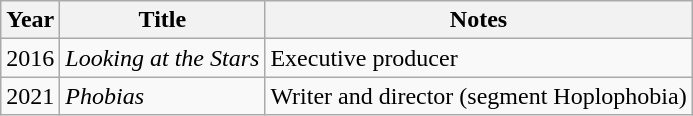<table class="wikitable">
<tr>
<th>Year</th>
<th>Title</th>
<th>Notes</th>
</tr>
<tr>
<td>2016</td>
<td><em>Looking at the Stars</em></td>
<td>Executive producer</td>
</tr>
<tr>
<td>2021</td>
<td><em>Phobias</em></td>
<td>Writer and director (segment Hoplophobia)</td>
</tr>
</table>
